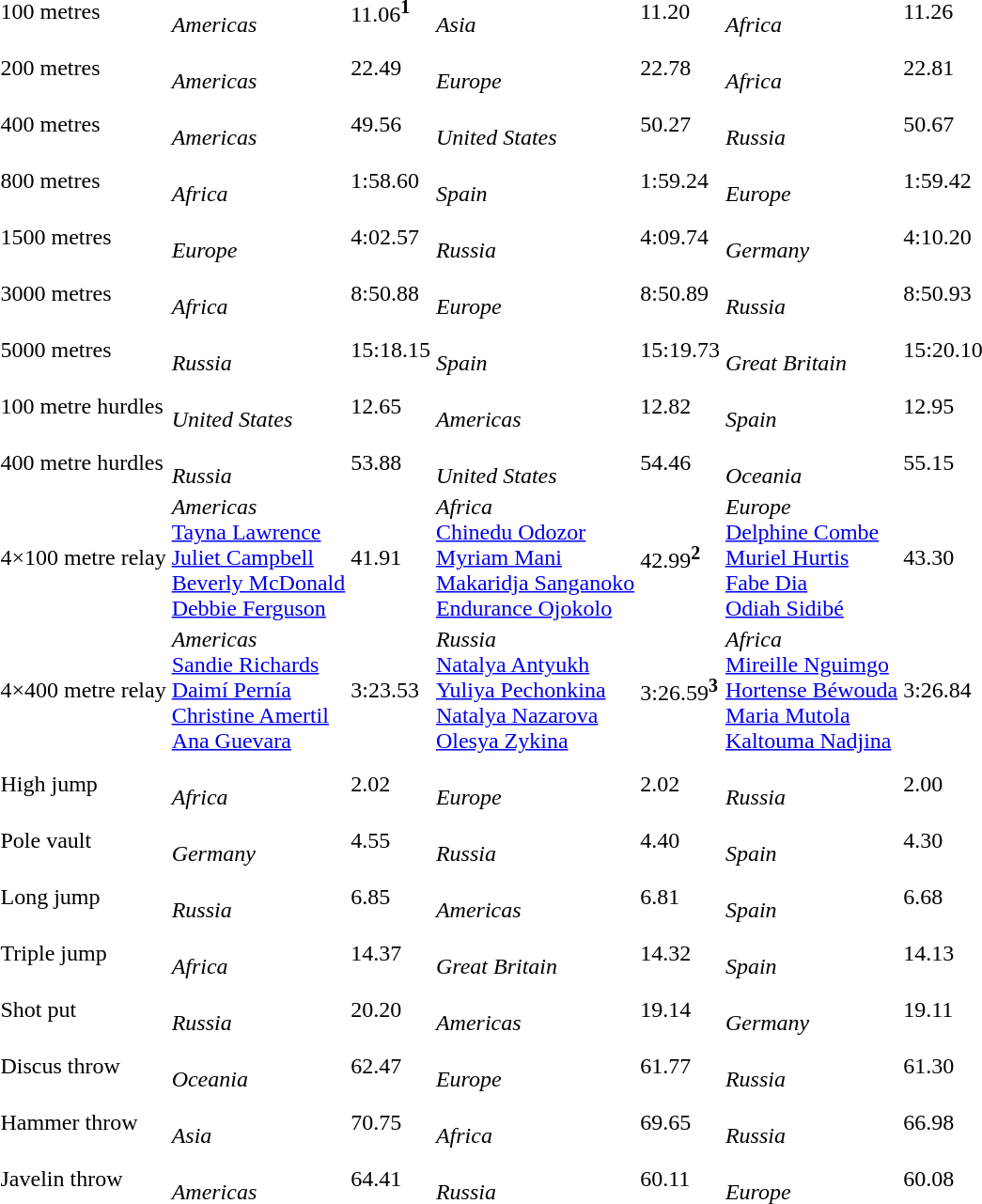<table>
<tr>
<td>100 metres</td>
<td>  <br><em>Americas</em></td>
<td>11.06<sup><strong>1</strong></sup></td>
<td>   <br><em>Asia</em></td>
<td>11.20</td>
<td>  <br><em>Africa</em></td>
<td>11.26</td>
</tr>
<tr>
<td>200 metres</td>
<td>  <br><em>Americas</em></td>
<td>22.49</td>
<td>  <br><em>Europe</em></td>
<td>22.78</td>
<td>  <br><em>Africa</em></td>
<td>22.81</td>
</tr>
<tr>
<td>400 metres</td>
<td>  <br><em>Americas</em></td>
<td>49.56</td>
<td>   <br><em>United States</em></td>
<td>50.27</td>
<td>  <br><em>Russia</em></td>
<td>50.67</td>
</tr>
<tr>
<td>800 metres</td>
<td>   <br><em>Africa</em></td>
<td>1:58.60</td>
<td>  <br><em>Spain</em></td>
<td>1:59.24</td>
<td>  <br><em>Europe</em></td>
<td>1:59.42</td>
</tr>
<tr>
<td>1500 metres</td>
<td>  <br><em>Europe</em></td>
<td>4:02.57</td>
<td>   <br><em>Russia</em></td>
<td>4:09.74</td>
<td>  <br><em>Germany</em></td>
<td>4:10.20</td>
</tr>
<tr>
<td>3000 metres</td>
<td>  <br><em>Africa</em></td>
<td>8:50.88</td>
<td>  <br><em>Europe</em></td>
<td>8:50.89</td>
<td>  <br><em>Russia</em></td>
<td>8:50.93</td>
</tr>
<tr>
<td>5000 metres</td>
<td> <br><em>Russia</em></td>
<td>15:18.15</td>
<td>  <br><em>Spain</em></td>
<td>15:19.73</td>
<td>  <br><em>Great Britain</em></td>
<td>15:20.10</td>
</tr>
<tr>
<td>100 metre hurdles</td>
<td>   <br><em>United States</em></td>
<td>12.65</td>
<td>  <br><em>Americas</em></td>
<td>12.82</td>
<td>  <br><em>Spain</em></td>
<td>12.95</td>
</tr>
<tr>
<td>400 metre hurdles</td>
<td> <br><em>Russia</em></td>
<td>53.88</td>
<td>   <br><em>United States</em></td>
<td>54.46</td>
<td>  <br><em>Oceania</em></td>
<td>55.15</td>
</tr>
<tr>
<td>4×100 metre relay</td>
<td valign=top><em>Americas</em><br><a href='#'>Tayna Lawrence</a><br><a href='#'>Juliet Campbell</a><br><a href='#'>Beverly McDonald</a><br><a href='#'>Debbie Ferguson</a></td>
<td>41.91</td>
<td valign=top><em>Africa</em><br><a href='#'>Chinedu Odozor</a><br><a href='#'>Myriam Mani</a><br><a href='#'>Makaridja Sanganoko</a><br><a href='#'>Endurance Ojokolo</a></td>
<td>42.99<sup><strong>2</strong></sup></td>
<td valign=top><em>Europe</em><br><a href='#'>Delphine Combe</a><br><a href='#'>Muriel Hurtis</a><br><a href='#'>Fabe Dia</a><br><a href='#'>Odiah Sidibé</a></td>
<td>43.30</td>
</tr>
<tr>
<td>4×400 metre relay</td>
<td valign=top><em>Americas</em><br><a href='#'>Sandie Richards</a><br><a href='#'>Daimí Pernía</a><br><a href='#'>Christine Amertil</a><br><a href='#'>Ana Guevara</a></td>
<td>3:23.53</td>
<td valign=top><em>Russia</em><br><a href='#'>Natalya Antyukh</a><br><a href='#'>Yuliya Pechonkina</a><br><a href='#'>Natalya Nazarova</a><br><a href='#'>Olesya Zykina</a></td>
<td>3:26.59<sup><strong>3</strong></sup></td>
<td valign=top><em>Africa</em><br><a href='#'>Mireille Nguimgo</a><br><a href='#'>Hortense Béwouda</a><br><a href='#'>Maria Mutola</a><br><a href='#'>Kaltouma Nadjina</a></td>
<td>3:26.84</td>
</tr>
<tr>
<td>High jump</td>
<td><br><em>Africa</em></td>
<td>2.02</td>
<td><br><em>Europe</em></td>
<td>2.02</td>
<td><br><em>Russia</em></td>
<td>2.00</td>
</tr>
<tr>
<td>Pole vault</td>
<td><br><em>Germany</em></td>
<td>4.55</td>
<td><br><em>Russia</em></td>
<td>4.40</td>
<td><br><em>Spain</em></td>
<td>4.30</td>
</tr>
<tr>
<td>Long jump</td>
<td> <br><em>Russia</em></td>
<td>6.85</td>
<td>  <br><em>Americas</em></td>
<td>6.81</td>
<td>  <br><em>Spain</em></td>
<td>6.68</td>
</tr>
<tr>
<td>Triple jump</td>
<td> <br><em>Africa</em></td>
<td>14.37</td>
<td>  <br><em>Great Britain</em></td>
<td>14.32</td>
<td>  <br><em>Spain</em></td>
<td>14.13</td>
</tr>
<tr>
<td>Shot put</td>
<td>  <br><em>Russia</em></td>
<td>20.20</td>
<td>  <br><em>Americas</em></td>
<td>19.14</td>
<td>  <br><em>Germany</em></td>
<td>19.11</td>
</tr>
<tr>
<td>Discus throw</td>
<td>  <br><em>Oceania</em></td>
<td>62.47</td>
<td>  <br><em>Europe</em></td>
<td>61.77</td>
<td>  <br><em>Russia</em></td>
<td>61.30</td>
</tr>
<tr>
<td>Hammer throw</td>
<td>  <br><em>Asia</em></td>
<td>70.75</td>
<td>  <br><em>Africa</em></td>
<td>69.65</td>
<td>  <br><em>Russia</em></td>
<td>66.98</td>
</tr>
<tr>
<td>Javelin throw</td>
<td>   <br><em>Americas</em></td>
<td>64.41</td>
<td>  <br><em>Russia</em></td>
<td>60.11</td>
<td>  <br><em>Europe</em></td>
<td>60.08</td>
</tr>
</table>
